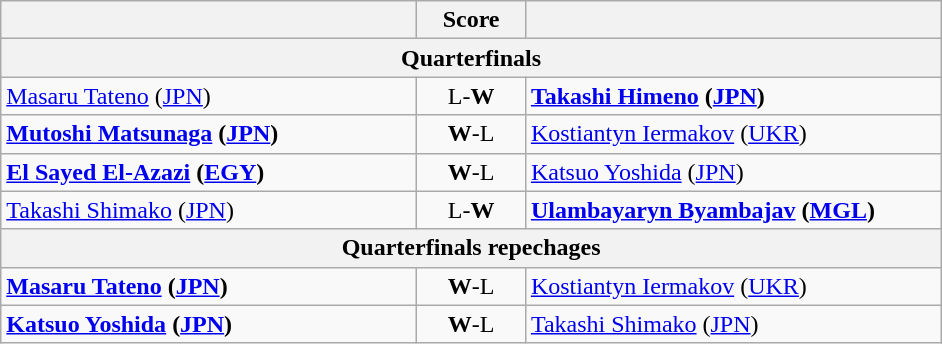<table class="wikitable" style="text-align: left; ">
<tr>
<th align="right" width="270"></th>
<th width="65">Score</th>
<th align="left" width="270"></th>
</tr>
<tr>
<th colspan=3>Quarterfinals</th>
</tr>
<tr>
<td> <a href='#'>Masaru Tateno</a> (<a href='#'>JPN</a>)</td>
<td align="center">L-<strong>W</strong></td>
<td><strong> <a href='#'>Takashi Himeno</a> (<a href='#'>JPN</a>) </strong></td>
</tr>
<tr>
<td><strong> <a href='#'>Mutoshi Matsunaga</a> (<a href='#'>JPN</a>)</strong></td>
<td align="center"><strong>W</strong>-L</td>
<td> <a href='#'>Kostiantyn Iermakov</a> (<a href='#'>UKR</a>)</td>
</tr>
<tr>
<td><strong> <a href='#'>El Sayed El-Azazi</a> (<a href='#'>EGY</a>)</strong></td>
<td align="center"><strong>W</strong>-L</td>
<td> <a href='#'>Katsuo Yoshida</a> (<a href='#'>JPN</a>)</td>
</tr>
<tr>
<td> <a href='#'>Takashi Shimako</a> (<a href='#'>JPN</a>)</td>
<td align="center">L-<strong>W</strong></td>
<td><strong> <a href='#'>Ulambayaryn Byambajav</a> (<a href='#'>MGL</a>)</strong></td>
</tr>
<tr>
<th colspan=3>Quarterfinals repechages</th>
</tr>
<tr>
<td><strong> <a href='#'>Masaru Tateno</a> (<a href='#'>JPN</a>)</strong></td>
<td align="center"><strong>W</strong>-L</td>
<td> <a href='#'>Kostiantyn Iermakov</a> (<a href='#'>UKR</a>)</td>
</tr>
<tr>
<td><strong> <a href='#'>Katsuo Yoshida</a> (<a href='#'>JPN</a>)</strong></td>
<td align="center"><strong>W</strong>-L</td>
<td> <a href='#'>Takashi Shimako</a> (<a href='#'>JPN</a>)</td>
</tr>
</table>
